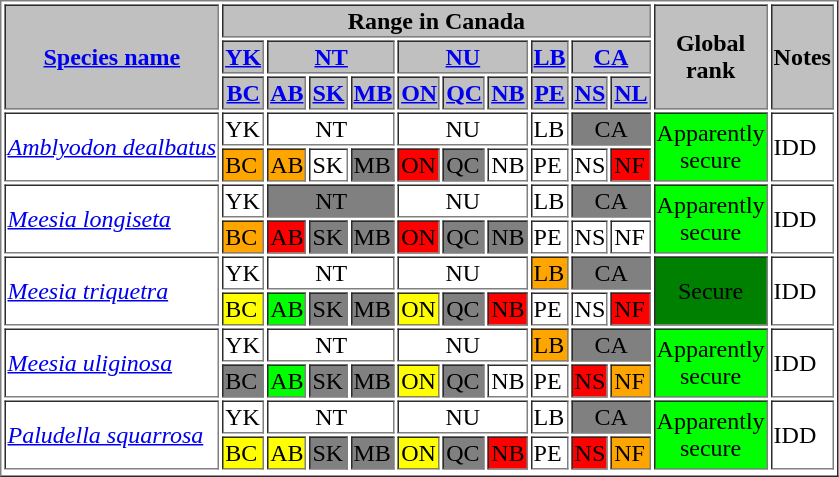<table border="1" |>
<tr>
<th rowspan="3" bgcolor=silver><a href='#'>Species name</a></th>
<th colspan="10" bgcolor=silver>Range in Canada</th>
<th rowspan="3" bgcolor=silver>Global <br> rank</th>
<th rowspan="3" bgcolor=silver>Notes</th>
</tr>
<tr>
<th bgcolor=silver><a href='#'>YK</a></th>
<th colspan="3" bgcolor=silver><a href='#'>NT</a></th>
<th colspan="3" bgcolor=silver><a href='#'>NU</a></th>
<th bgcolor=silver><a href='#'>LB</a></th>
<th colspan="2" bgcolor=silver><a href='#'>CA</a></th>
</tr>
<tr>
<th bgcolor=silver><a href='#'>BC</a></th>
<th bgcolor=silver><a href='#'>AB</a></th>
<th bgcolor=silver><a href='#'>SK</a></th>
<th bgcolor=silver><a href='#'>MB</a></th>
<th bgcolor=silver><a href='#'>ON</a></th>
<th bgcolor=silver><a href='#'>QC</a></th>
<th bgcolor=silver><a href='#'>NB</a></th>
<th bgcolor=silver><a href='#'>PE</a></th>
<th bgcolor=silver><a href='#'>NS</a></th>
<th bgcolor=silver><a href='#'>NL</a></th>
</tr>
<tr>
<td rowspan="2"><em><a href='#'>Amblyodon dealbatus</a></em></td>
<td>YK</td>
<td colspan="3" align="center">NT</td>
<td colspan="3" align="center">NU</td>
<td>LB</td>
<td colspan="2" align="center" bgcolor=gray>CA</td>
<td rowspan="2" align="center" bgcolor=lime>Apparently <br> secure</td>
<td rowspan="2">IDD</td>
</tr>
<tr>
<td bgcolor=orange>BC</td>
<td bgcolor=orange>AB</td>
<td>SK</td>
<td bgcolor=gray>MB</td>
<td bgcolor=red>ON</td>
<td bgcolor=gray>QC</td>
<td>NB</td>
<td>PE</td>
<td>NS</td>
<td bgcolor=red>NF</td>
</tr>
<tr>
<td rowspan="2"><em><a href='#'>Meesia longiseta</a></em></td>
<td>YK</td>
<td colspan="3" align="center" bgcolor=gray>NT</td>
<td colspan="3" align="center">NU</td>
<td>LB</td>
<td colspan="2" align="center" bgcolor=gray>CA</td>
<td rowspan="2" align="center" bgcolor=lime>Apparently <br> secure</td>
<td rowspan="2">IDD</td>
</tr>
<tr>
<td bgcolor=orange>BC</td>
<td bgcolor=red>AB</td>
<td bgcolor=gray>SK</td>
<td bgcolor=gray>MB</td>
<td bgcolor=red>ON</td>
<td bgcolor=gray>QC</td>
<td bgcolor=gray>NB</td>
<td>PE</td>
<td>NS</td>
<td>NF</td>
</tr>
<tr>
<td rowspan="2"><em><a href='#'>Meesia triquetra</a></em></td>
<td>YK</td>
<td colspan="3" align="center">NT</td>
<td colspan="3" align="center">NU</td>
<td bgcolor=orange>LB</td>
<td colspan="2" align="center" bgcolor=gray>CA</td>
<td rowspan="2" align="center" bgcolor=green>Secure</td>
<td rowspan="2">IDD</td>
</tr>
<tr>
<td bgcolor=yellow>BC</td>
<td bgcolor=lime>AB</td>
<td bgcolor=gray>SK</td>
<td bgcolor=gray>MB</td>
<td bgcolor=yellow>ON</td>
<td bgcolor=gray>QC</td>
<td bgcolor=red>NB</td>
<td>PE</td>
<td>NS</td>
<td bgcolor=red>NF</td>
</tr>
<tr>
<td rowspan="2"><em><a href='#'>Meesia uliginosa</a></em></td>
<td>YK</td>
<td colspan="3" align="center">NT</td>
<td colspan="3" align="center">NU</td>
<td bgcolor=orange>LB</td>
<td colspan="2" align="center" bgcolor=gray>CA</td>
<td rowspan="2" align="center" bgcolor=lime>Apparently <br> secure</td>
<td rowspan="2">IDD</td>
</tr>
<tr>
<td bgcolor=gray>BC</td>
<td bgcolor=lime>AB</td>
<td bgcolor=gray>SK</td>
<td bgcolor=gray>MB</td>
<td bgcolor=yellow>ON</td>
<td bgcolor=gray>QC</td>
<td>NB</td>
<td>PE</td>
<td bgcolor=red>NS</td>
<td bgcolor=orange>NF</td>
</tr>
<tr>
<td rowspan="2"><em><a href='#'>Paludella squarrosa</a></em></td>
<td>YK</td>
<td colspan="3" align="center">NT</td>
<td colspan="3" align="center">NU</td>
<td>LB</td>
<td colspan="2" align="center" bgcolor=gray>CA</td>
<td rowspan="2" align="center" bgcolor=lime>Apparently <br> secure</td>
<td rowspan="2">IDD</td>
</tr>
<tr>
<td bgcolor=yellow>BC</td>
<td bgcolor=yellow>AB</td>
<td bgcolor=gray>SK</td>
<td bgcolor=gray>MB</td>
<td bgcolor=yellow>ON</td>
<td bgcolor=gray>QC</td>
<td bgcolor=red>NB</td>
<td>PE</td>
<td bgcolor=red>NS</td>
<td bgcolor=orange>NF</td>
</tr>
<tr>
</tr>
</table>
